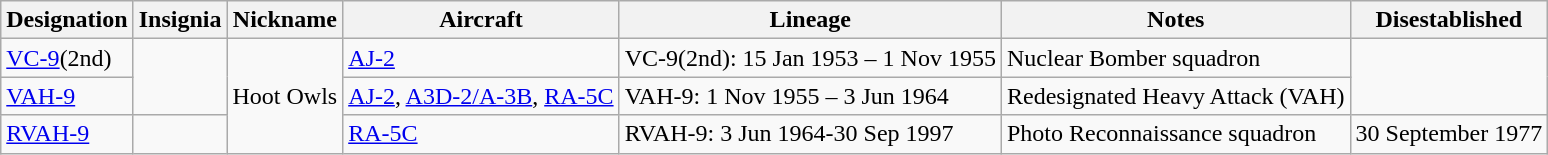<table class="wikitable">
<tr>
<th>Designation</th>
<th>Insignia</th>
<th>Nickname</th>
<th>Aircraft</th>
<th>Lineage</th>
<th>Notes</th>
<th>Disestablished</th>
</tr>
<tr>
<td><a href='#'>VC-9</a>(2nd)</td>
<td Rowspan="2"></td>
<td Rowspan="3">Hoot Owls</td>
<td><a href='#'>AJ-2</a></td>
<td style="white-space: nowrap;">VC-9(2nd): 15 Jan 1953 – 1 Nov 1955</td>
<td>Nuclear Bomber squadron</td>
</tr>
<tr>
<td><a href='#'>VAH-9</a></td>
<td><a href='#'>AJ-2</a>, <a href='#'>A3D-2/A-3B</a>, <a href='#'>RA-5C</a></td>
<td>VAH-9: 1 Nov 1955 – 3 Jun 1964</td>
<td>Redesignated Heavy Attack (VAH)</td>
</tr>
<tr>
<td><a href='#'>RVAH-9</a></td>
<td></td>
<td><a href='#'>RA-5C</a></td>
<td>RVAH-9: 3 Jun 1964-30 Sep 1997</td>
<td>Photo Reconnaissance squadron</td>
<td>30 September 1977</td>
</tr>
</table>
